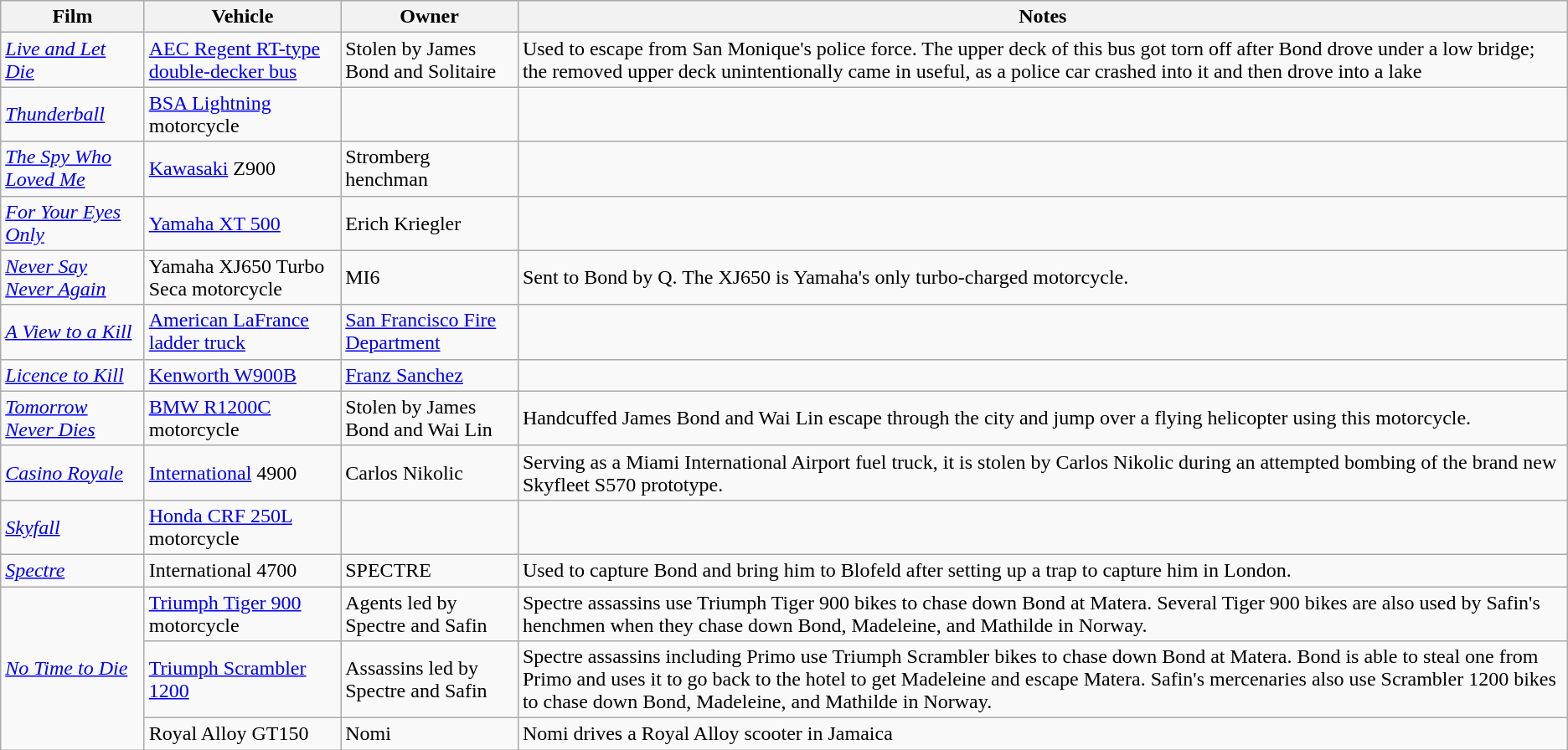<table class="wikitable sortable">
<tr>
<th>Film</th>
<th>Vehicle</th>
<th>Owner</th>
<th>Notes</th>
</tr>
<tr>
<td><em><a href='#'>Live and Let Die</a></em></td>
<td><a href='#'>AEC Regent RT-type</a> <a href='#'>double-decker bus</a></td>
<td>Stolen by James Bond and Solitaire</td>
<td>Used to escape from San Monique's police force. The upper deck of this bus got torn off after Bond drove under a low bridge; the removed upper deck unintentionally came in useful, as a police car crashed into it and then drove into a lake</td>
</tr>
<tr>
<td><em><a href='#'>Thunderball</a></em></td>
<td><a href='#'>BSA Lightning</a> motorcycle</td>
<td></td>
<td></td>
</tr>
<tr>
<td><em><a href='#'>The Spy Who Loved Me</a></em></td>
<td><a href='#'>Kawasaki</a> Z900</td>
<td>Stromberg henchman</td>
<td></td>
</tr>
<tr>
<td><em><a href='#'>For Your Eyes Only</a></em></td>
<td><a href='#'>Yamaha XT 500</a></td>
<td>Erich Kriegler</td>
<td></td>
</tr>
<tr>
<td><em><a href='#'>Never Say Never Again</a></em></td>
<td>Yamaha XJ650 Turbo Seca motorcycle</td>
<td>MI6</td>
<td>Sent to Bond by Q. The XJ650 is Yamaha's only turbo-charged motorcycle.</td>
</tr>
<tr>
<td><em><a href='#'>A View to a Kill</a></em></td>
<td><a href='#'>American LaFrance</a> <a href='#'>ladder truck</a></td>
<td><a href='#'>San Francisco Fire Department</a></td>
<td></td>
</tr>
<tr>
<td><em><a href='#'>Licence to Kill</a></em></td>
<td><a href='#'>Kenworth W900B</a></td>
<td><a href='#'>Franz Sanchez</a></td>
<td></td>
</tr>
<tr>
<td><em><a href='#'>Tomorrow Never Dies</a></em></td>
<td><a href='#'>BMW R1200C</a> motorcycle</td>
<td>Stolen by James Bond and Wai Lin</td>
<td>Handcuffed James Bond and Wai Lin escape through the city and jump over a flying helicopter using this motorcycle.</td>
</tr>
<tr>
<td><em><a href='#'>Casino Royale</a></em></td>
<td><a href='#'>International</a> 4900</td>
<td>Carlos Nikolic</td>
<td>Serving as a Miami International Airport fuel truck, it is stolen by Carlos Nikolic during an attempted bombing of the brand new Skyfleet S570 prototype.</td>
</tr>
<tr>
<td><em><a href='#'>Skyfall</a></em></td>
<td><a href='#'>Honda CRF 250L</a> motorcycle</td>
<td></td>
<td></td>
</tr>
<tr>
<td><em><a href='#'>Spectre</a></em></td>
<td>International 4700</td>
<td>SPECTRE</td>
<td>Used to capture Bond and bring him to Blofeld after setting up a trap to capture him in London.</td>
</tr>
<tr>
<td rowspan="3"><em><a href='#'>No Time to Die</a></em></td>
<td><a href='#'>Triumph Tiger 900</a> motorcycle</td>
<td>Agents led by Spectre and Safin</td>
<td>Spectre assassins use Triumph Tiger 900 bikes to chase down Bond at Matera. Several Tiger 900 bikes are also used by Safin's henchmen when they chase down Bond, Madeleine, and Mathilde in Norway.</td>
</tr>
<tr>
<td><a href='#'>Triumph Scrambler 1200</a></td>
<td>Assassins led by Spectre and Safin</td>
<td>Spectre assassins including Primo use Triumph Scrambler bikes to chase down Bond at Matera. Bond is able to steal one from Primo and uses it to go back to the hotel to get Madeleine and escape Matera. Safin's mercenaries also use Scrambler 1200 bikes to chase down Bond, Madeleine, and Mathilde in Norway.</td>
</tr>
<tr>
<td>Royal Alloy GT150</td>
<td>Nomi</td>
<td>Nomi drives a Royal Alloy scooter in Jamaica</td>
</tr>
</table>
